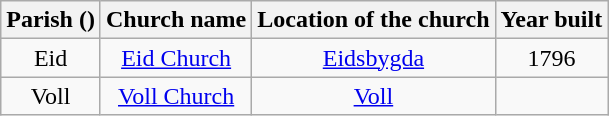<table class="wikitable" style="text-align:center">
<tr>
<th>Parish ()</th>
<th>Church name</th>
<th>Location of the church</th>
<th>Year built</th>
</tr>
<tr>
<td rowspan="1">Eid</td>
<td><a href='#'>Eid Church</a></td>
<td><a href='#'>Eidsbygda</a></td>
<td>1796</td>
</tr>
<tr>
<td rowspan="1">Voll</td>
<td><a href='#'>Voll Church</a></td>
<td><a href='#'>Voll</a></td>
<td></td>
</tr>
</table>
